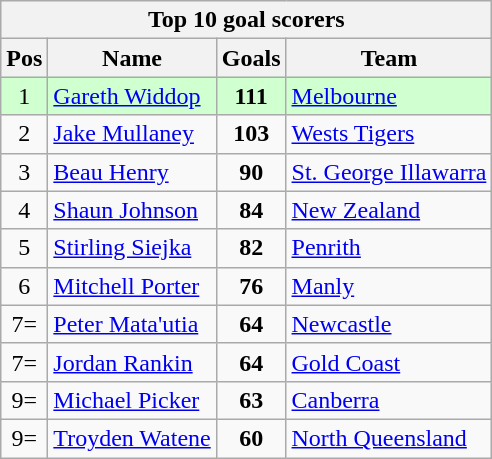<table class="wikitable" style="text-align:center;">
<tr>
<th colspan=9>Top 10 goal scorers</th>
</tr>
<tr>
<th>Pos</th>
<th>Name</th>
<th>Goals</th>
<th>Team</th>
</tr>
<tr style="background:#d0ffd0;">
<td>1</td>
<td style="text-align:left;"><a href='#'>Gareth Widdop</a></td>
<td><strong>111</strong></td>
<td style="text-align:left;"> <a href='#'>Melbourne</a></td>
</tr>
<tr>
<td>2</td>
<td style="text-align:left;"><a href='#'>Jake Mullaney</a></td>
<td><strong>103</strong></td>
<td style="text-align:left;"> <a href='#'>Wests Tigers</a></td>
</tr>
<tr>
<td>3</td>
<td style="text-align:left;"><a href='#'>Beau Henry</a></td>
<td><strong>90</strong></td>
<td style="text-align:left;"> <a href='#'>St. George Illawarra</a></td>
</tr>
<tr>
<td>4</td>
<td style="text-align:left;"><a href='#'>Shaun Johnson</a></td>
<td><strong>84</strong></td>
<td style="text-align:left;"> <a href='#'>New Zealand</a></td>
</tr>
<tr>
<td>5</td>
<td style="text-align:left;"><a href='#'>Stirling Siejka</a></td>
<td><strong>82</strong></td>
<td style="text-align:left;"> <a href='#'>Penrith</a></td>
</tr>
<tr>
<td>6</td>
<td style="text-align:left;"><a href='#'>Mitchell Porter</a></td>
<td><strong>76</strong></td>
<td style="text-align:left;"> <a href='#'>Manly</a></td>
</tr>
<tr>
<td>7=</td>
<td style="text-align:left;"><a href='#'>Peter Mata'utia</a></td>
<td><strong>64</strong></td>
<td style="text-align:left;"> <a href='#'>Newcastle</a></td>
</tr>
<tr>
<td>7=</td>
<td style="text-align:left;"><a href='#'>Jordan Rankin</a></td>
<td><strong>64</strong></td>
<td style="text-align:left;"> <a href='#'>Gold Coast</a></td>
</tr>
<tr>
<td>9=</td>
<td style="text-align:left;"><a href='#'>Michael Picker</a></td>
<td><strong>63</strong></td>
<td style="text-align:left;"> <a href='#'>Canberra</a></td>
</tr>
<tr>
<td>9=</td>
<td style="text-align:left;"><a href='#'>Troyden Watene</a></td>
<td><strong>60</strong></td>
<td style="text-align:left;"> <a href='#'>North Queensland</a></td>
</tr>
</table>
